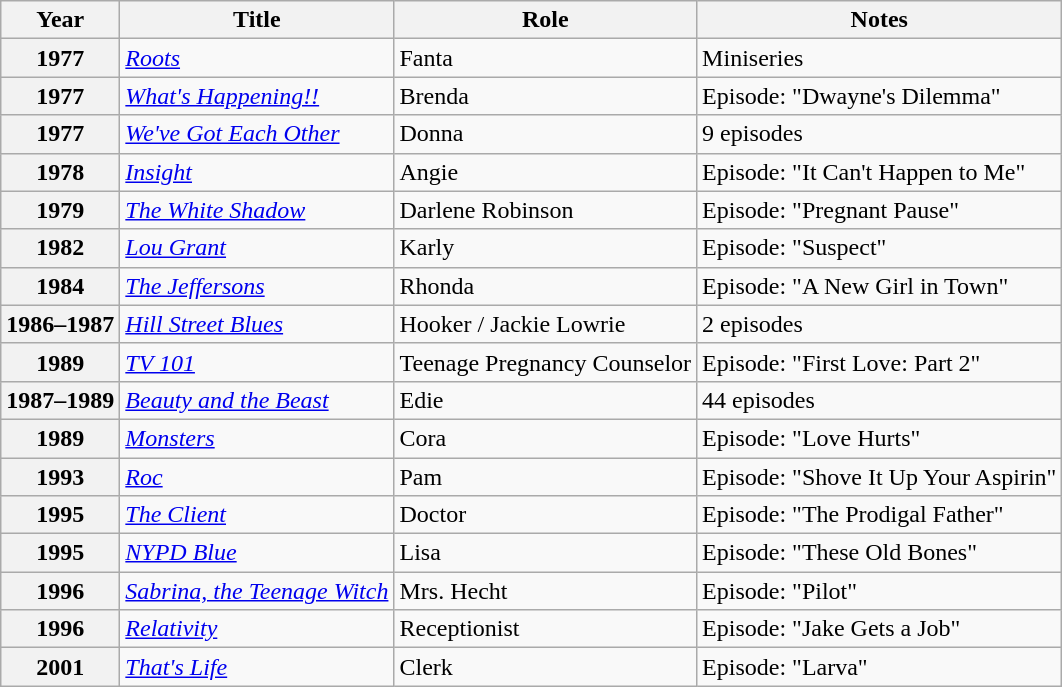<table class="wikitable plainrowheaders sortable" style="margin-right: 0;">
<tr>
<th scope="col">Year</th>
<th scope="col">Title</th>
<th scope="col">Role</th>
<th scope="col" class="unsortable">Notes</th>
</tr>
<tr>
<th scope="row">1977</th>
<td><em><a href='#'>Roots</a></em></td>
<td>Fanta</td>
<td>Miniseries</td>
</tr>
<tr>
<th scope="row">1977</th>
<td><em><a href='#'>What's Happening!!</a></em></td>
<td>Brenda</td>
<td>Episode: "Dwayne's Dilemma"</td>
</tr>
<tr>
<th scope="row">1977</th>
<td><em><a href='#'>We've Got Each Other</a></em></td>
<td>Donna</td>
<td>9 episodes</td>
</tr>
<tr>
<th scope="row">1978</th>
<td><em><a href='#'>Insight</a></em></td>
<td>Angie</td>
<td>Episode: "It Can't Happen to Me"</td>
</tr>
<tr>
<th scope="row">1979</th>
<td><em><a href='#'>The White Shadow</a></em></td>
<td>Darlene Robinson</td>
<td>Episode: "Pregnant Pause"</td>
</tr>
<tr>
<th scope="row">1982</th>
<td><em><a href='#'>Lou Grant</a></em></td>
<td>Karly</td>
<td>Episode: "Suspect"</td>
</tr>
<tr>
<th scope="row">1984</th>
<td><em><a href='#'>The Jeffersons</a></em></td>
<td>Rhonda</td>
<td>Episode: "A New Girl in Town"</td>
</tr>
<tr>
<th scope="row">1986–1987</th>
<td><em><a href='#'>Hill Street Blues</a></em></td>
<td>Hooker / Jackie Lowrie</td>
<td>2 episodes</td>
</tr>
<tr>
<th scope="row">1989</th>
<td><em><a href='#'>TV 101</a></em></td>
<td>Teenage Pregnancy Counselor</td>
<td>Episode: "First Love: Part 2"</td>
</tr>
<tr>
<th scope="row">1987–1989</th>
<td><em><a href='#'>Beauty and the Beast</a></em></td>
<td>Edie</td>
<td>44 episodes</td>
</tr>
<tr>
<th scope="row">1989</th>
<td><em><a href='#'>Monsters</a></em></td>
<td>Cora</td>
<td>Episode: "Love Hurts"</td>
</tr>
<tr>
<th scope="row">1993</th>
<td><em><a href='#'>Roc</a></em></td>
<td>Pam</td>
<td>Episode: "Shove It Up Your Aspirin"</td>
</tr>
<tr>
<th scope="row">1995</th>
<td><em><a href='#'>The Client</a></em></td>
<td>Doctor</td>
<td>Episode: "The Prodigal Father"</td>
</tr>
<tr>
<th scope="row">1995</th>
<td><em><a href='#'>NYPD Blue</a></em></td>
<td>Lisa</td>
<td>Episode: "These Old Bones"</td>
</tr>
<tr>
<th scope="row">1996</th>
<td><em><a href='#'>Sabrina, the Teenage Witch</a></em></td>
<td>Mrs. Hecht</td>
<td>Episode: "Pilot"</td>
</tr>
<tr>
<th scope="row">1996</th>
<td><em><a href='#'>Relativity</a></em></td>
<td>Receptionist</td>
<td>Episode: "Jake Gets a Job"</td>
</tr>
<tr>
<th scope="row">2001</th>
<td><em><a href='#'>That's Life</a></em></td>
<td>Clerk</td>
<td>Episode: "Larva"</td>
</tr>
</table>
